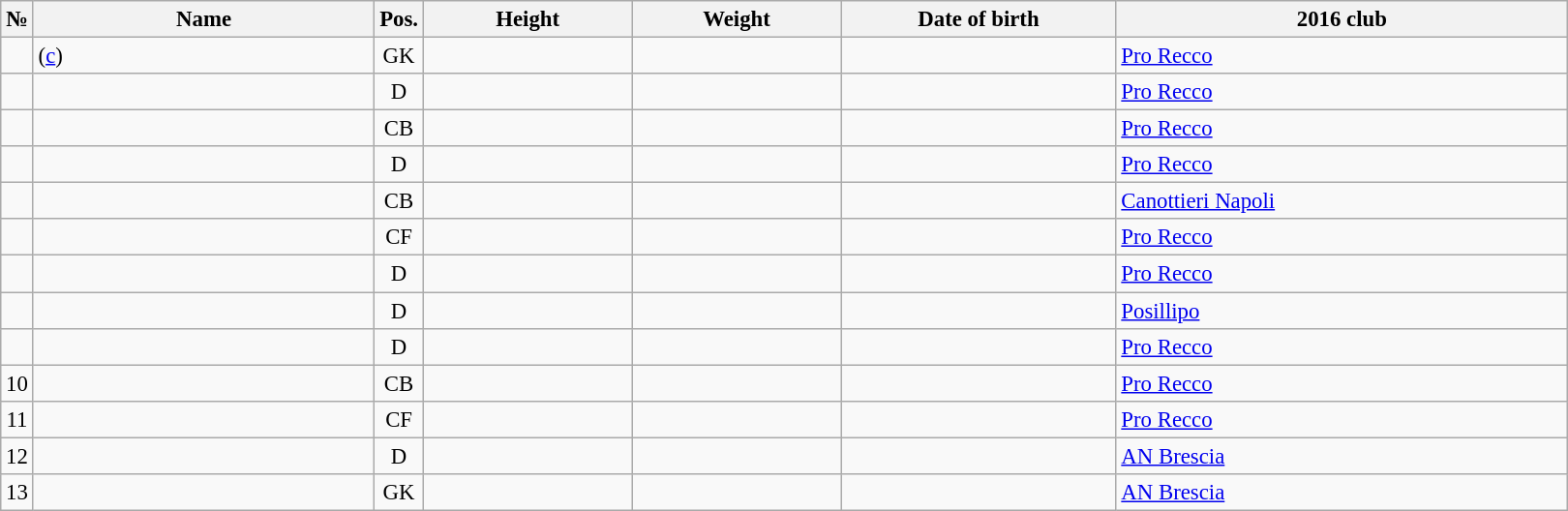<table class="wikitable sortable" style="font-size:95%; text-align:center;">
<tr>
<th>№</th>
<th style="width:15em">Name</th>
<th>Pos.</th>
<th style="width:9em">Height</th>
<th style="width:9em">Weight</th>
<th style="width:12em">Date of birth</th>
<th style="width:20em">2016 club</th>
</tr>
<tr>
<td></td>
<td style="text-align:left;"> (<a href='#'>c</a>)</td>
<td>GK</td>
<td></td>
<td></td>
<td style="text-align:right;"></td>
<td style="text-align:left;"> <a href='#'>Pro Recco</a></td>
</tr>
<tr>
<td></td>
<td style="text-align:left;"></td>
<td>D</td>
<td></td>
<td></td>
<td style="text-align:right;"></td>
<td style="text-align:left;"> <a href='#'>Pro Recco</a></td>
</tr>
<tr>
<td></td>
<td style="text-align:left;"></td>
<td>CB</td>
<td></td>
<td></td>
<td style="text-align:right;"></td>
<td style="text-align:left;"> <a href='#'>Pro Recco</a></td>
</tr>
<tr>
<td></td>
<td style="text-align:left;"></td>
<td>D</td>
<td></td>
<td></td>
<td style="text-align:right;"></td>
<td style="text-align:left;"> <a href='#'>Pro Recco</a></td>
</tr>
<tr>
<td></td>
<td style="text-align:left;"></td>
<td>CB</td>
<td></td>
<td></td>
<td style="text-align:right;"></td>
<td style="text-align:left;"> <a href='#'>Canottieri Napoli</a></td>
</tr>
<tr>
<td></td>
<td style="text-align:left;"></td>
<td>CF</td>
<td></td>
<td></td>
<td style="text-align:right;"></td>
<td style="text-align:left;"> <a href='#'>Pro Recco</a></td>
</tr>
<tr>
<td></td>
<td style="text-align:left;"></td>
<td>D</td>
<td></td>
<td></td>
<td style="text-align:right;"></td>
<td style="text-align:left;"> <a href='#'>Pro Recco</a></td>
</tr>
<tr>
<td></td>
<td style="text-align:left;"></td>
<td>D</td>
<td></td>
<td></td>
<td style="text-align:right;"></td>
<td style="text-align:left;"> <a href='#'>Posillipo</a></td>
</tr>
<tr>
<td></td>
<td style="text-align:left;"></td>
<td>D</td>
<td></td>
<td></td>
<td style="text-align:right;"></td>
<td style="text-align:left;"> <a href='#'>Pro Recco</a></td>
</tr>
<tr>
<td>10</td>
<td style="text-align:left;"></td>
<td>CB</td>
<td></td>
<td></td>
<td style="text-align:right;"></td>
<td style="text-align:left;"> <a href='#'>Pro Recco</a></td>
</tr>
<tr>
<td>11</td>
<td style="text-align:left;"></td>
<td>CF</td>
<td></td>
<td></td>
<td style="text-align:right;"></td>
<td style="text-align:left;"> <a href='#'>Pro Recco</a></td>
</tr>
<tr>
<td>12</td>
<td style="text-align:left;"></td>
<td>D</td>
<td></td>
<td></td>
<td style="text-align:right;"></td>
<td style="text-align:left;"> <a href='#'>AN Brescia</a></td>
</tr>
<tr>
<td>13</td>
<td style="text-align:left;"></td>
<td>GK</td>
<td></td>
<td></td>
<td style="text-align:right;"></td>
<td style="text-align:left;"> <a href='#'>AN Brescia</a></td>
</tr>
</table>
